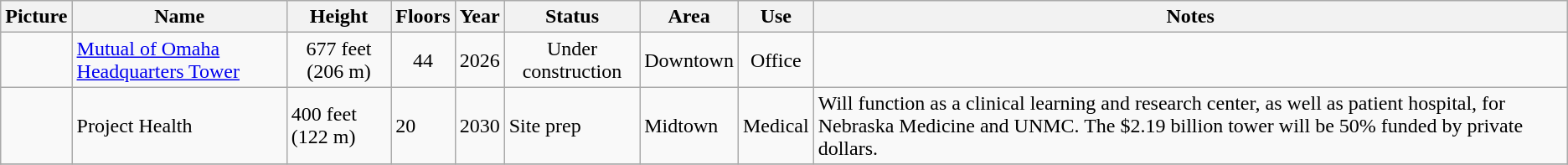<table class="wikitable sortable" style>
<tr>
<th>Picture</th>
<th>Name</th>
<th>Height</th>
<th>Floors</th>
<th>Year</th>
<th>Status</th>
<th>Area</th>
<th>Use</th>
<th>Notes</th>
</tr>
<tr>
<td></td>
<td><a href='#'>Mutual of Omaha Headquarters Tower</a></td>
<td style="text-align:center;">677 feet (206 m)</td>
<td style="text-align:center;">44</td>
<td style="text-align:center;">2026</td>
<td style="text-align:center;">Under construction</td>
<td style="text-align:center;">Downtown</td>
<td style="text-align:center;">Office</td>
<td></td>
</tr>
<tr>
<td></td>
<td>Project Health</td>
<td>400 feet (122 m)</td>
<td>20</td>
<td>2030</td>
<td>Site prep</td>
<td>Midtown</td>
<td>Medical</td>
<td>Will function as a clinical learning and research center, as well as patient hospital, for Nebraska Medicine and UNMC. The $2.19 billion tower will be 50% funded by private dollars. </td>
</tr>
<tr>
</tr>
</table>
